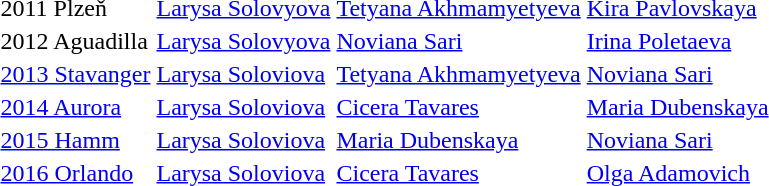<table>
<tr>
<td>2011 Plzeň</td>
<td> <a href='#'>Larysa Solovyova</a></td>
<td> <a href='#'>Tetyana Akhmamyetyeva</a></td>
<td> <a href='#'>Kira Pavlovskaya</a></td>
</tr>
<tr>
<td>2012 Aguadilla</td>
<td> <a href='#'>Larysa Solovyova</a></td>
<td> <a href='#'>Noviana Sari</a></td>
<td> <a href='#'>Irina Poletaeva</a></td>
</tr>
<tr>
<td><a href='#'>2013 Stavanger</a></td>
<td> <a href='#'>Larysa Soloviova</a></td>
<td> <a href='#'>Tetyana Akhmamyetyeva</a></td>
<td> <a href='#'>Noviana Sari</a></td>
</tr>
<tr>
<td><a href='#'>2014 Aurora</a></td>
<td> <a href='#'>Larysa Soloviova</a></td>
<td> <a href='#'>Cicera Tavares</a></td>
<td> <a href='#'>Maria Dubenskaya</a></td>
</tr>
<tr>
<td><a href='#'>2015 Hamm</a></td>
<td> <a href='#'>Larysa Soloviova</a></td>
<td> <a href='#'>Maria Dubenskaya</a></td>
<td> <a href='#'>Noviana Sari</a></td>
</tr>
<tr>
<td><a href='#'>2016 Orlando</a></td>
<td> <a href='#'>Larysa Soloviova</a></td>
<td> <a href='#'>Cicera Tavares</a></td>
<td> <a href='#'>Olga Adamovich</a></td>
</tr>
</table>
